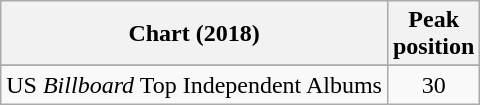<table class="wikitable sortable plainrowheaders" style="text-align:center">
<tr>
<th scope="col">Chart (2018)</th>
<th scope="col">Peak<br> position</th>
</tr>
<tr>
</tr>
<tr>
</tr>
<tr>
<td>US <em>Billboard</em> Top Independent Albums</td>
<td style="text-align:center;">30</td>
</tr>
</table>
